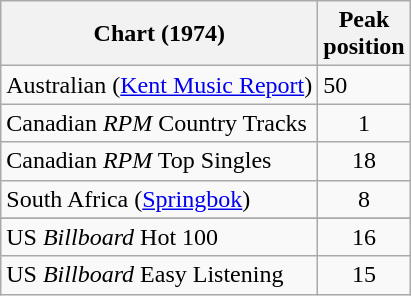<table class="wikitable sortable">
<tr>
<th align="left">Chart (1974)</th>
<th align="center">Peak<br>position</th>
</tr>
<tr>
<td>Australian (<a href='#'>Kent Music Report</a>)</td>
<td>50</td>
</tr>
<tr>
<td>Canadian <em>RPM</em> Country Tracks</td>
<td align=center>1</td>
</tr>
<tr>
<td>Canadian <em>RPM</em> Top Singles</td>
<td align=center>18</td>
</tr>
<tr>
<td>South Africa (<a href='#'>Springbok</a>)</td>
<td align="center">8</td>
</tr>
<tr>
</tr>
<tr>
<td>US <em>Billboard</em> Hot 100</td>
<td align=center>16</td>
</tr>
<tr>
<td>US <em>Billboard</em> Easy Listening</td>
<td align=center>15</td>
</tr>
</table>
